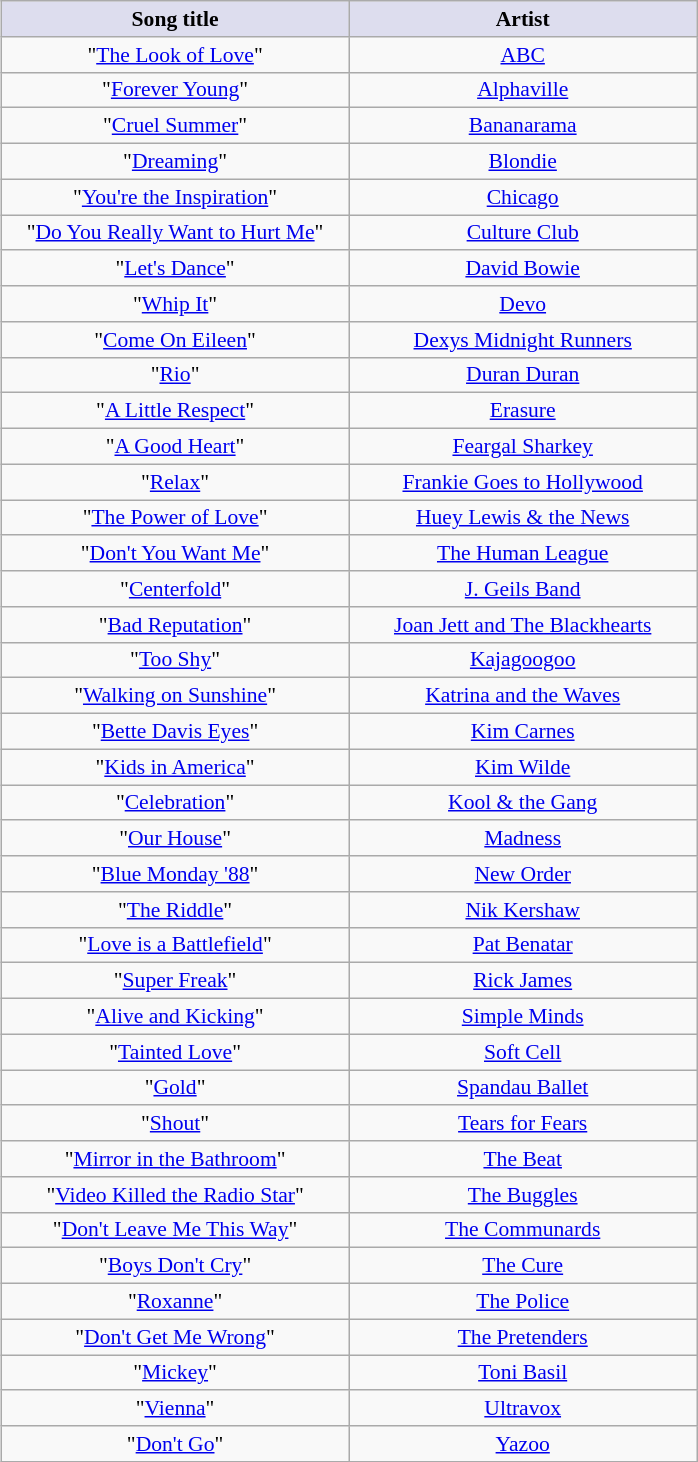<table class="wikitable sortable" style="font-size:90%; text-align:center; margin: 5px;">
<tr>
<th style="background:#dde; width:225px;">Song title</th>
<th style="background:#dde; width:225px;">Artist</th>
</tr>
<tr>
<td>"<a href='#'>The Look of Love</a>"</td>
<td><a href='#'>ABC</a></td>
</tr>
<tr>
<td>"<a href='#'>Forever Young</a>"</td>
<td><a href='#'>Alphaville</a></td>
</tr>
<tr>
<td>"<a href='#'>Cruel Summer</a>"</td>
<td><a href='#'>Bananarama</a></td>
</tr>
<tr>
<td>"<a href='#'>Dreaming</a>"</td>
<td><a href='#'>Blondie</a></td>
</tr>
<tr>
<td>"<a href='#'>You're the Inspiration</a>"</td>
<td><a href='#'>Chicago</a></td>
</tr>
<tr>
<td>"<a href='#'>Do You Really Want to Hurt Me</a>"</td>
<td><a href='#'>Culture Club</a></td>
</tr>
<tr>
<td>"<a href='#'>Let's Dance</a>"</td>
<td><a href='#'>David Bowie</a></td>
</tr>
<tr>
<td>"<a href='#'>Whip It</a>"</td>
<td><a href='#'>Devo</a></td>
</tr>
<tr>
<td>"<a href='#'>Come On Eileen</a>"</td>
<td><a href='#'>Dexys Midnight Runners</a></td>
</tr>
<tr>
<td>"<a href='#'>Rio</a>"</td>
<td><a href='#'>Duran Duran</a></td>
</tr>
<tr>
<td>"<a href='#'>A Little Respect</a>"</td>
<td><a href='#'>Erasure</a></td>
</tr>
<tr>
<td>"<a href='#'>A Good Heart</a>"</td>
<td><a href='#'>Feargal Sharkey</a></td>
</tr>
<tr>
<td>"<a href='#'>Relax</a>"</td>
<td><a href='#'>Frankie Goes to Hollywood</a></td>
</tr>
<tr>
<td>"<a href='#'>The Power of Love</a>"</td>
<td><a href='#'>Huey Lewis & the News</a></td>
</tr>
<tr>
<td>"<a href='#'>Don't You Want Me</a>"</td>
<td><a href='#'>The Human League</a></td>
</tr>
<tr>
<td>"<a href='#'>Centerfold</a>"</td>
<td><a href='#'>J. Geils Band</a></td>
</tr>
<tr>
<td>"<a href='#'>Bad Reputation</a>"</td>
<td><a href='#'>Joan Jett and The Blackhearts</a></td>
</tr>
<tr>
<td>"<a href='#'>Too Shy</a>"</td>
<td><a href='#'>Kajagoogoo</a></td>
</tr>
<tr>
<td>"<a href='#'>Walking on Sunshine</a>"</td>
<td><a href='#'>Katrina and the Waves</a></td>
</tr>
<tr>
<td>"<a href='#'>Bette Davis Eyes</a>"</td>
<td><a href='#'>Kim Carnes</a></td>
</tr>
<tr>
<td>"<a href='#'>Kids in America</a>"</td>
<td><a href='#'>Kim Wilde</a></td>
</tr>
<tr>
<td>"<a href='#'>Celebration</a>"</td>
<td><a href='#'>Kool & the Gang</a></td>
</tr>
<tr>
<td>"<a href='#'>Our House</a>"</td>
<td><a href='#'>Madness</a></td>
</tr>
<tr>
<td>"<a href='#'>Blue Monday '88</a>"</td>
<td><a href='#'>New Order</a></td>
</tr>
<tr>
<td>"<a href='#'>The Riddle</a>"</td>
<td><a href='#'>Nik Kershaw</a></td>
</tr>
<tr>
<td>"<a href='#'>Love is a Battlefield</a>"</td>
<td><a href='#'>Pat Benatar</a></td>
</tr>
<tr>
<td>"<a href='#'>Super Freak</a>"</td>
<td><a href='#'>Rick James</a></td>
</tr>
<tr>
<td>"<a href='#'>Alive and Kicking</a>"</td>
<td><a href='#'>Simple Minds</a></td>
</tr>
<tr>
<td>"<a href='#'>Tainted Love</a>"</td>
<td><a href='#'>Soft Cell</a></td>
</tr>
<tr>
<td>"<a href='#'>Gold</a>"</td>
<td><a href='#'>Spandau Ballet</a></td>
</tr>
<tr>
<td>"<a href='#'>Shout</a>"</td>
<td><a href='#'>Tears for Fears</a></td>
</tr>
<tr>
<td>"<a href='#'>Mirror in the Bathroom</a>"</td>
<td><a href='#'>The Beat</a></td>
</tr>
<tr>
<td>"<a href='#'>Video Killed the Radio Star</a>"</td>
<td><a href='#'>The Buggles</a></td>
</tr>
<tr>
<td>"<a href='#'>Don't Leave Me This Way</a>"</td>
<td><a href='#'>The Communards</a></td>
</tr>
<tr>
<td>"<a href='#'>Boys Don't Cry</a>"</td>
<td><a href='#'>The Cure</a></td>
</tr>
<tr>
<td>"<a href='#'>Roxanne</a>"</td>
<td><a href='#'>The Police</a></td>
</tr>
<tr>
<td>"<a href='#'>Don't Get Me Wrong</a>"</td>
<td><a href='#'>The Pretenders</a></td>
</tr>
<tr>
<td>"<a href='#'>Mickey</a>"</td>
<td><a href='#'>Toni Basil</a></td>
</tr>
<tr>
<td>"<a href='#'>Vienna</a>"</td>
<td><a href='#'>Ultravox</a></td>
</tr>
<tr>
<td>"<a href='#'>Don't Go</a>"</td>
<td><a href='#'>Yazoo</a></td>
</tr>
</table>
